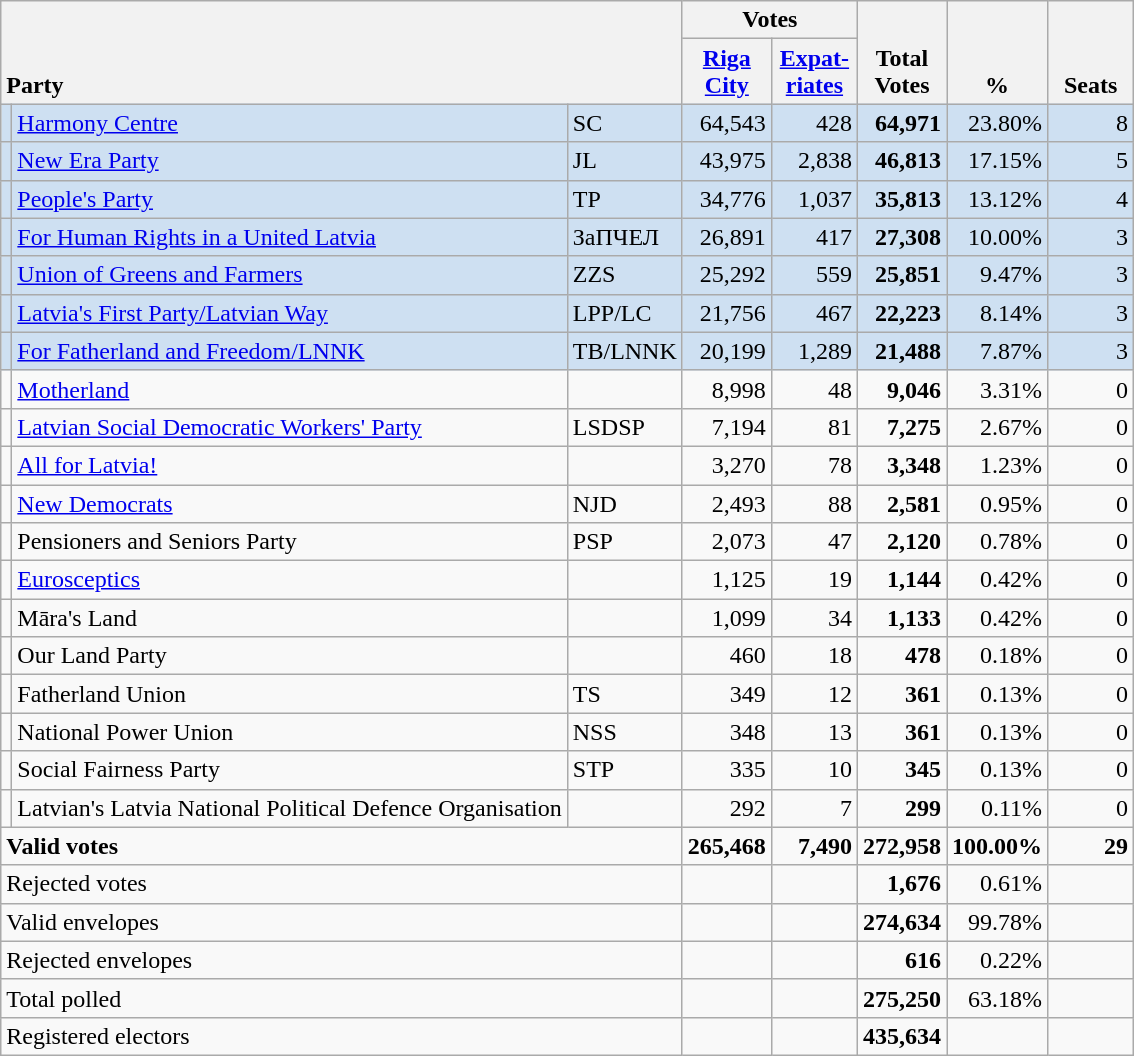<table class="wikitable" border="1" style="text-align:right;">
<tr>
<th style="text-align:left;" valign=bottom rowspan=2 colspan=3>Party</th>
<th colspan=2>Votes</th>
<th align=center valign=bottom rowspan=2 width="50">Total Votes</th>
<th align=center valign=bottom rowspan=2 width="50">%</th>
<th align=center valign=bottom rowspan=2 width="50">Seats</th>
</tr>
<tr>
<th align=center valign=bottom width="50"><a href='#'>Riga City</a></th>
<th align=center valign=bottom width="50"><a href='#'>Expat- riates</a></th>
</tr>
<tr style="background:#CEE0F2;">
<td></td>
<td align=left><a href='#'>Harmony Centre</a></td>
<td align=left>SC</td>
<td>64,543</td>
<td>428</td>
<td><strong>64,971</strong></td>
<td>23.80%</td>
<td>8</td>
</tr>
<tr style="background:#CEE0F2;">
<td></td>
<td align=left><a href='#'>New Era Party</a></td>
<td align=left>JL</td>
<td>43,975</td>
<td>2,838</td>
<td><strong>46,813</strong></td>
<td>17.15%</td>
<td>5</td>
</tr>
<tr style="background:#CEE0F2;">
<td></td>
<td align=left><a href='#'>People's Party</a></td>
<td align=left>TP</td>
<td>34,776</td>
<td>1,037</td>
<td><strong>35,813</strong></td>
<td>13.12%</td>
<td>4</td>
</tr>
<tr style="background:#CEE0F2;">
<td></td>
<td align=left><a href='#'>For Human Rights in a United Latvia</a></td>
<td align=left>ЗаПЧЕЛ</td>
<td>26,891</td>
<td>417</td>
<td><strong>27,308</strong></td>
<td>10.00%</td>
<td>3</td>
</tr>
<tr style="background:#CEE0F2;">
<td></td>
<td align=left><a href='#'>Union of Greens and Farmers</a></td>
<td align=left>ZZS</td>
<td>25,292</td>
<td>559</td>
<td><strong>25,851</strong></td>
<td>9.47%</td>
<td>3</td>
</tr>
<tr style="background:#CEE0F2;">
<td></td>
<td align=left><a href='#'>Latvia's First Party/Latvian Way</a></td>
<td align=left>LPP/LC</td>
<td>21,756</td>
<td>467</td>
<td><strong>22,223</strong></td>
<td>8.14%</td>
<td>3</td>
</tr>
<tr style="background:#CEE0F2;">
<td></td>
<td align=left><a href='#'>For Fatherland and Freedom/LNNK</a></td>
<td align=left>TB/LNNK</td>
<td>20,199</td>
<td>1,289</td>
<td><strong>21,488</strong></td>
<td>7.87%</td>
<td>3</td>
</tr>
<tr>
<td></td>
<td align=left><a href='#'>Motherland</a></td>
<td align=left></td>
<td>8,998</td>
<td>48</td>
<td><strong>9,046</strong></td>
<td>3.31%</td>
<td>0</td>
</tr>
<tr>
<td></td>
<td align=left style="white-space: nowrap;"><a href='#'>Latvian Social Democratic Workers' Party</a></td>
<td align=left>LSDSP</td>
<td>7,194</td>
<td>81</td>
<td><strong>7,275</strong></td>
<td>2.67%</td>
<td>0</td>
</tr>
<tr>
<td></td>
<td align=left><a href='#'>All for Latvia!</a></td>
<td align=left></td>
<td>3,270</td>
<td>78</td>
<td><strong>3,348</strong></td>
<td>1.23%</td>
<td>0</td>
</tr>
<tr>
<td></td>
<td align=left><a href='#'>New Democrats</a></td>
<td align=left>NJD</td>
<td>2,493</td>
<td>88</td>
<td><strong>2,581</strong></td>
<td>0.95%</td>
<td>0</td>
</tr>
<tr>
<td></td>
<td align=left>Pensioners and Seniors Party</td>
<td align=left>PSP</td>
<td>2,073</td>
<td>47</td>
<td><strong>2,120</strong></td>
<td>0.78%</td>
<td>0</td>
</tr>
<tr>
<td></td>
<td align=left><a href='#'>Eurosceptics</a></td>
<td align=left></td>
<td>1,125</td>
<td>19</td>
<td><strong>1,144</strong></td>
<td>0.42%</td>
<td>0</td>
</tr>
<tr>
<td></td>
<td align=left>Māra's Land</td>
<td align=left></td>
<td>1,099</td>
<td>34</td>
<td><strong>1,133</strong></td>
<td>0.42%</td>
<td>0</td>
</tr>
<tr>
<td></td>
<td align=left>Our Land Party</td>
<td align=left></td>
<td>460</td>
<td>18</td>
<td><strong>478</strong></td>
<td>0.18%</td>
<td>0</td>
</tr>
<tr>
<td></td>
<td align=left>Fatherland Union</td>
<td align=left>TS</td>
<td>349</td>
<td>12</td>
<td><strong>361</strong></td>
<td>0.13%</td>
<td>0</td>
</tr>
<tr>
<td></td>
<td align=left>National Power Union</td>
<td align=left>NSS</td>
<td>348</td>
<td>13</td>
<td><strong>361</strong></td>
<td>0.13%</td>
<td>0</td>
</tr>
<tr>
<td></td>
<td align=left>Social Fairness Party</td>
<td align=left>STP</td>
<td>335</td>
<td>10</td>
<td><strong>345</strong></td>
<td>0.13%</td>
<td>0</td>
</tr>
<tr>
<td></td>
<td align=left>Latvian's Latvia National Political Defence Organisation</td>
<td align=left></td>
<td>292</td>
<td>7</td>
<td><strong>299</strong></td>
<td>0.11%</td>
<td>0</td>
</tr>
<tr style="font-weight:bold">
<td align=left colspan=3>Valid votes</td>
<td>265,468</td>
<td>7,490</td>
<td>272,958</td>
<td>100.00%</td>
<td>29</td>
</tr>
<tr>
<td align=left colspan=3>Rejected votes</td>
<td></td>
<td></td>
<td><strong>1,676</strong></td>
<td>0.61%</td>
<td></td>
</tr>
<tr>
<td align=left colspan=3>Valid envelopes</td>
<td></td>
<td></td>
<td><strong>274,634</strong></td>
<td>99.78%</td>
<td></td>
</tr>
<tr>
<td align=left colspan=3>Rejected envelopes</td>
<td></td>
<td></td>
<td><strong>616</strong></td>
<td>0.22%</td>
<td></td>
</tr>
<tr>
<td align=left colspan=3>Total polled</td>
<td></td>
<td></td>
<td><strong>275,250</strong></td>
<td>63.18%</td>
<td></td>
</tr>
<tr>
<td align=left colspan=3>Registered electors</td>
<td></td>
<td></td>
<td><strong>435,634</strong></td>
<td></td>
<td></td>
</tr>
</table>
